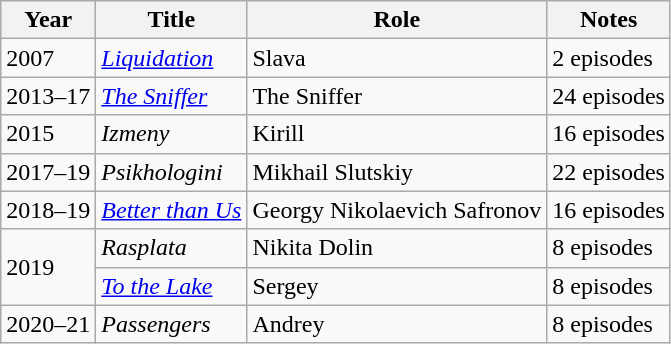<table class="wikitable sortable">
<tr>
<th>Year</th>
<th>Title</th>
<th>Role</th>
<th class="unsortable">Notes</th>
</tr>
<tr>
<td>2007</td>
<td><em><a href='#'>Liquidation</a></em></td>
<td>Slava</td>
<td>2 episodes</td>
</tr>
<tr>
<td>2013–17</td>
<td><em><a href='#'>The Sniffer</a></em></td>
<td>The Sniffer</td>
<td>24 episodes</td>
</tr>
<tr>
<td>2015</td>
<td><em>Izmeny</em></td>
<td>Kirill</td>
<td>16 episodes</td>
</tr>
<tr>
<td>2017–19</td>
<td><em>Psikhologini</em></td>
<td>Mikhail Slutskiy</td>
<td>22 episodes</td>
</tr>
<tr>
<td>2018–19</td>
<td><em><a href='#'>Better than Us</a></em></td>
<td>Georgy Nikolaevich Safronov</td>
<td>16 episodes</td>
</tr>
<tr>
<td rowspan=2>2019</td>
<td><em>Rasplata</em></td>
<td>Nikita Dolin</td>
<td>8 episodes</td>
</tr>
<tr>
<td><em><a href='#'>To the Lake</a></em></td>
<td>Sergey</td>
<td>8 episodes</td>
</tr>
<tr>
<td>2020–21</td>
<td><em>Passengers</em></td>
<td>Andrey</td>
<td>8 episodes</td>
</tr>
</table>
